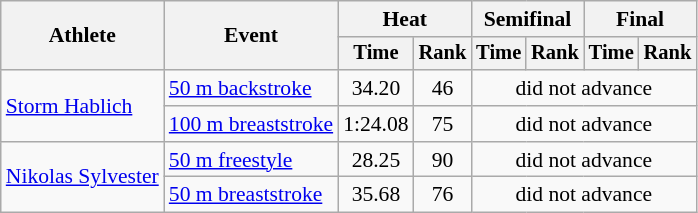<table class=wikitable style="font-size:90%">
<tr>
<th rowspan="2">Athlete</th>
<th rowspan="2">Event</th>
<th colspan="2">Heat</th>
<th colspan="2">Semifinal</th>
<th colspan="2">Final</th>
</tr>
<tr style="font-size:95%">
<th>Time</th>
<th>Rank</th>
<th>Time</th>
<th>Rank</th>
<th>Time</th>
<th>Rank</th>
</tr>
<tr align=center>
<td align=left rowspan=2><a href='#'>Storm Hablich</a></td>
<td align=left><a href='#'>50 m backstroke</a></td>
<td>34.20</td>
<td>46</td>
<td colspan=4>did not advance</td>
</tr>
<tr align=center>
<td align=left><a href='#'>100 m breaststroke</a></td>
<td>1:24.08</td>
<td>75</td>
<td colspan=4>did not advance</td>
</tr>
<tr align=center>
<td align=left rowspan=2><a href='#'>Nikolas Sylvester</a></td>
<td align=left><a href='#'>50 m freestyle</a></td>
<td>28.25</td>
<td>90</td>
<td colspan=4>did not advance</td>
</tr>
<tr align=center>
<td align=left><a href='#'>50 m breaststroke</a></td>
<td>35.68</td>
<td>76</td>
<td colspan=4>did not advance</td>
</tr>
</table>
